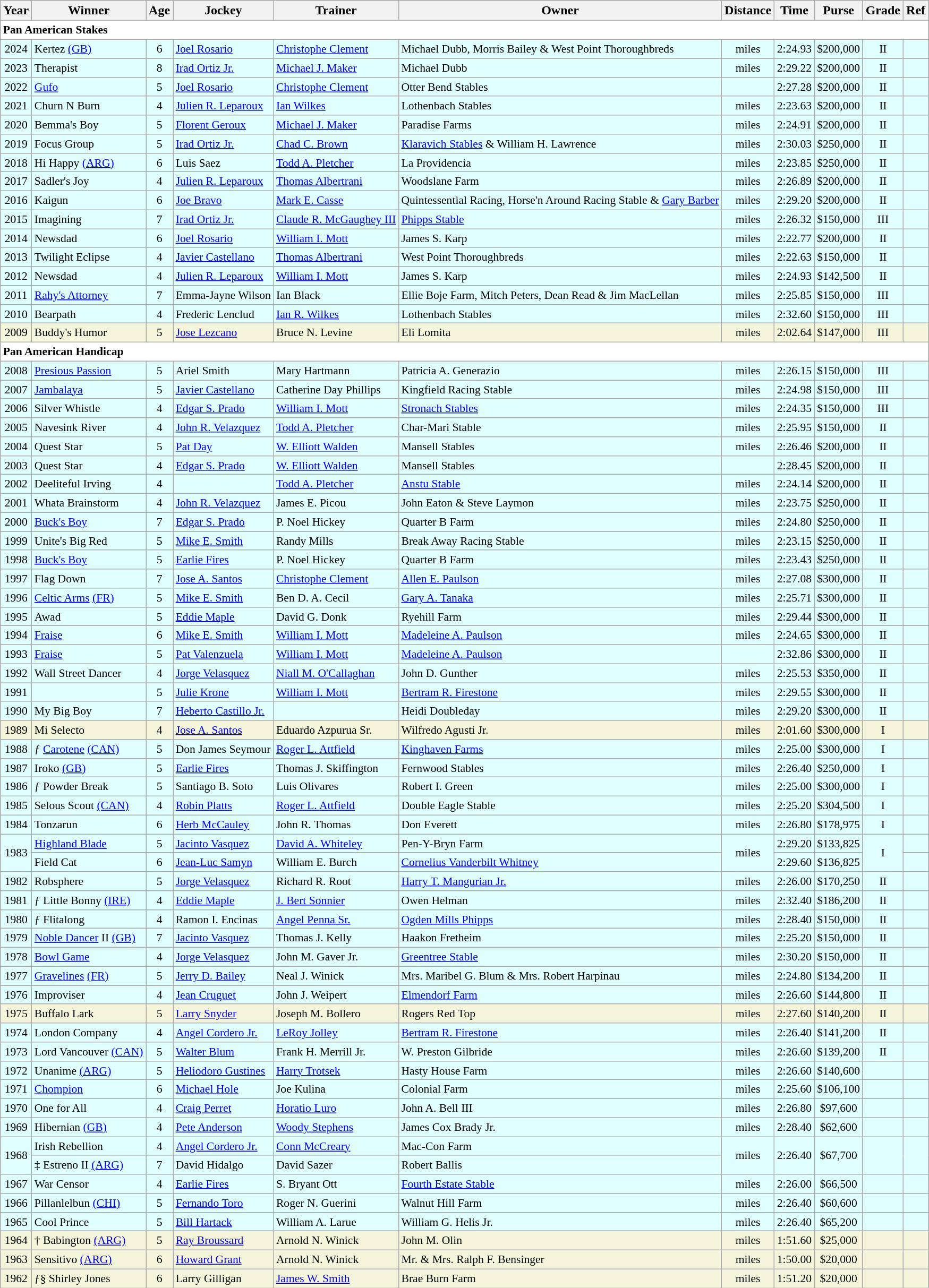<table class="wikitable sortable">
<tr>
<th>Year</th>
<th>Winner</th>
<th>Age</th>
<th>Jockey</th>
<th>Trainer</th>
<th>Owner</th>
<th>Distance</th>
<th>Time</th>
<th>Purse</th>
<th>Grade</th>
<th>Ref</th>
</tr>
<tr style="font-size:90%; background-color:white">
<td align="left" colspan=11><strong>Pan American Stakes</strong></td>
</tr>
<tr style="font-size:90%; background-color:lightcyan">
<td align=center>2024</td>
<td>Kertez <a href='#'>(GB)</a></td>
<td align=center>6</td>
<td><a href='#'>Joel Rosario</a></td>
<td><a href='#'>Christophe Clement</a></td>
<td>Michael Dubb, Morris Bailey & West Point Thoroughbreds</td>
<td align=center> miles</td>
<td align=center>2:24.93</td>
<td align=center>$200,000</td>
<td align=center>II</td>
<td></td>
</tr>
<tr style="font-size:90%; background-color:lightcyan">
<td align=center>2023</td>
<td>Therapist</td>
<td align=center>8</td>
<td><a href='#'>Irad Ortiz Jr.</a></td>
<td><a href='#'>Michael J. Maker</a></td>
<td>Michael Dubb</td>
<td align=center> miles</td>
<td align=center>2:29.22</td>
<td align=center>$200,000</td>
<td align=center>II</td>
<td></td>
</tr>
<tr style="font-size:90%; background-color:lightcyan">
<td align=center>2022</td>
<td><a href='#'>Gufo</a></td>
<td align=center>5</td>
<td><a href='#'>Joel Rosario</a></td>
<td><a href='#'>Christophe Clement</a></td>
<td>Otter Bend Stables</td>
<td align=center></td>
<td align=center>2:27.28</td>
<td align=center>$200,000</td>
<td align=center>II</td>
<td></td>
</tr>
<tr style="font-size:90%; background-color:lightcyan">
<td align=center>2021</td>
<td>Churn N Burn</td>
<td align=center>4</td>
<td><a href='#'>Julien R. Leparoux</a></td>
<td><a href='#'>Ian Wilkes</a></td>
<td>Lothenbach Stables</td>
<td align=center> miles</td>
<td align=center>2:23.63</td>
<td align=center>$200,000</td>
<td align=center>II</td>
<td></td>
</tr>
<tr style="font-size:90%; background-color:lightcyan">
<td align=center>2020</td>
<td>Bemma's Boy</td>
<td align=center>5</td>
<td><a href='#'>Florent Geroux</a></td>
<td><a href='#'>Michael J. Maker</a></td>
<td>Paradise Farms</td>
<td align=center> miles</td>
<td align=center>2:24.91</td>
<td align=center>$200,000</td>
<td align=center>II</td>
<td></td>
</tr>
<tr style="font-size:90%; background-color:lightcyan">
<td align=center>2019</td>
<td>Focus Group</td>
<td align=center>5</td>
<td><a href='#'>Irad Ortiz Jr.</a></td>
<td><a href='#'>Chad C. Brown</a></td>
<td><a href='#'>Klaravich Stables</a> & William H. Lawrence</td>
<td align=center> miles</td>
<td align=center>2:30.03</td>
<td align=center>$250,000</td>
<td align=center>II</td>
<td></td>
</tr>
<tr style="font-size:90%; background-color:lightcyan">
<td align=center>2018</td>
<td>Hi Happy <a href='#'>(ARG)</a></td>
<td align=center>6</td>
<td>Luis Saez</td>
<td><a href='#'>Todd A. Pletcher</a></td>
<td>La Providencia</td>
<td align=center> miles</td>
<td align=center>2:23.85</td>
<td align=center>$250,000</td>
<td align=center>II</td>
<td></td>
</tr>
<tr style="font-size:90%; background-color:lightcyan">
<td align=center>2017</td>
<td>Sadler's Joy</td>
<td align=center>4</td>
<td><a href='#'>Julien R. Leparoux</a></td>
<td><a href='#'>Thomas Albertrani</a></td>
<td>Woodslane Farm</td>
<td align=center> miles</td>
<td align=center>2:26.89</td>
<td align=center>$200,000</td>
<td align=center>II</td>
<td></td>
</tr>
<tr style="font-size:90%; background-color:lightcyan">
<td align=center>2016</td>
<td>Kaigun</td>
<td align=center>6</td>
<td><a href='#'>Joe Bravo</a></td>
<td><a href='#'>Mark E. Casse</a></td>
<td>Quintessential Racing, Horse'n Around Racing Stable & <a href='#'>Gary Barber</a></td>
<td align=center> miles</td>
<td align=center>2:29.20</td>
<td align=center>$200,000</td>
<td align=center>II</td>
<td></td>
</tr>
<tr style="font-size:90%; background-color:lightcyan">
<td align=center>2015</td>
<td>Imagining</td>
<td align=center>7</td>
<td><a href='#'>Irad Ortiz Jr.</a></td>
<td><a href='#'>Claude R. McGaughey III</a></td>
<td><a href='#'>Phipps Stable</a></td>
<td align=center> miles</td>
<td align=center>2:26.32</td>
<td align=center>$150,000</td>
<td align=center>III</td>
<td></td>
</tr>
<tr style="font-size:90%; background-color:lightcyan">
<td align=center>2014</td>
<td>Newsdad</td>
<td align=center>6</td>
<td><a href='#'>Joel Rosario</a></td>
<td><a href='#'>William I. Mott</a></td>
<td>James S. Karp</td>
<td align=center> miles</td>
<td align=center>2:22.77</td>
<td align=center>$200,000</td>
<td align=center>II</td>
<td></td>
</tr>
<tr style="font-size:90%; background-color:lightcyan">
<td align=center>2013</td>
<td>Twilight Eclipse</td>
<td align=center>4</td>
<td><a href='#'>Javier Castellano</a></td>
<td><a href='#'>Thomas Albertrani</a></td>
<td>West Point Thoroughbreds</td>
<td align=center> miles</td>
<td align=center>2:22.63</td>
<td align=center>$150,000</td>
<td align=center>II</td>
<td></td>
</tr>
<tr style="font-size:90%; background-color:lightcyan">
<td align=center>2012</td>
<td>Newsdad</td>
<td align=center>4</td>
<td><a href='#'>Julien R. Leparoux</a></td>
<td><a href='#'>William I. Mott</a></td>
<td>James S. Karp</td>
<td align=center> miles</td>
<td align=center>2:24.93</td>
<td align=center>$142,500</td>
<td align=center>II</td>
<td></td>
</tr>
<tr style="font-size:90%; background-color:lightcyan">
<td align=center>2011</td>
<td><a href='#'>Rahy's Attorney</a></td>
<td align=center>7</td>
<td>Emma-Jayne Wilson</td>
<td>Ian Black</td>
<td>Ellie Boje Farm, Mitch Peters, Dean Read & Jim MacLellan</td>
<td align=center> miles</td>
<td align=center>2:25.85</td>
<td align=center>$150,000</td>
<td align=center>III</td>
<td></td>
</tr>
<tr style="font-size:90%; background-color:lightcyan">
<td align=center>2010</td>
<td>Bearpath</td>
<td align=center>4</td>
<td>Frederic Lenclud</td>
<td><a href='#'>Ian R. Wilkes</a></td>
<td>Lothenbach Stables</td>
<td align=center> miles</td>
<td align=center>2:32.60</td>
<td align=center>$150,000</td>
<td align=center>III</td>
<td></td>
</tr>
<tr style="font-size:90%; background-color:beige">
<td align=center>2009</td>
<td>Buddy's Humor</td>
<td align=center>5</td>
<td><a href='#'>Jose Lezcano</a></td>
<td>Bruce N. Levine</td>
<td>Eli Lomita</td>
<td align=center> miles</td>
<td align=center>2:02.64</td>
<td align=center>$147,000</td>
<td align=center>III</td>
<td></td>
</tr>
<tr style="font-size:90%; background-color:white">
<td align="left" colspan=11><strong>Pan American Handicap</strong></td>
</tr>
<tr style="font-size:90%; background-color:lightcyan">
<td align=center>2008</td>
<td><a href='#'>Presious Passion</a></td>
<td align=center>5</td>
<td>Ariel Smith</td>
<td>Mary Hartmann</td>
<td>Patricia A. Generazio</td>
<td align=center> miles</td>
<td align=center>2:26.15</td>
<td align=center>$150,000</td>
<td align=center>III</td>
<td></td>
</tr>
<tr style="font-size:90%; background-color:lightcyan">
<td align=center>2007</td>
<td><a href='#'>Jambalaya</a></td>
<td align=center>5</td>
<td><a href='#'>Javier Castellano</a></td>
<td>Catherine Day Phillips</td>
<td>Kingfield Racing Stable</td>
<td align=center> miles</td>
<td align=center>2:24.98</td>
<td align=center>$150,000</td>
<td align=center>III</td>
<td></td>
</tr>
<tr style="font-size:90%; background-color:lightcyan">
<td align=center>2006</td>
<td>Silver Whistle</td>
<td align=center>4</td>
<td><a href='#'>Edgar S. Prado</a></td>
<td><a href='#'>William I. Mott</a></td>
<td><a href='#'>Stronach Stables</a></td>
<td align=center> miles</td>
<td align=center>2:24.35</td>
<td align=center>$150,000</td>
<td align=center>III</td>
<td></td>
</tr>
<tr style="font-size:90%; background-color:lightcyan">
<td align=center>2005</td>
<td>Navesink River</td>
<td align=center>4</td>
<td><a href='#'>John R. Velazquez</a></td>
<td><a href='#'>Todd A. Pletcher</a></td>
<td>Char-Mari Stable</td>
<td align=center> miles</td>
<td align=center>2:25.95</td>
<td align=center>$150,000</td>
<td align=center>II</td>
<td></td>
</tr>
<tr style="font-size:90%; background-color:lightcyan">
<td align=center>2004</td>
<td>Quest Star</td>
<td align=center>5</td>
<td><a href='#'>Pat Day</a></td>
<td><a href='#'>W. Elliott Walden</a></td>
<td>Mansell Stables</td>
<td align=center> miles</td>
<td align=center>2:26.46</td>
<td align=center>$200,000</td>
<td align=center>II</td>
<td></td>
</tr>
<tr style="font-size:90%; background-color:lightcyan">
<td align=center>2003</td>
<td>Quest Star</td>
<td align=center>4</td>
<td><a href='#'>Edgar S. Prado</a></td>
<td><a href='#'>W. Elliott Walden</a></td>
<td>Mansell Stables</td>
<td align=center></td>
<td align=center>2:28.45</td>
<td align=center>$200,000</td>
<td align=center>II</td>
<td></td>
</tr>
<tr style="font-size:90%; background-color:lightcyan">
<td align=center>2002</td>
<td>Deeliteful Irving</td>
<td align=center>4</td>
<td></td>
<td><a href='#'>Todd A. Pletcher</a></td>
<td><a href='#'>Anstu Stable</a></td>
<td align=center> miles</td>
<td align=center>2:24.14</td>
<td align=center>$200,000</td>
<td align=center>II</td>
<td></td>
</tr>
<tr style="font-size:90%; background-color:lightcyan">
<td align=center>2001</td>
<td>Whata Brainstorm</td>
<td align=center>4</td>
<td><a href='#'>John R. Velazquez</a></td>
<td>James E. Picou</td>
<td>John Eaton & Steve Laymon</td>
<td align=center> miles</td>
<td align=center>2:23.75</td>
<td align=center>$250,000</td>
<td align=center>II</td>
<td></td>
</tr>
<tr style="font-size:90%; background-color:lightcyan">
<td align=center>2000</td>
<td><a href='#'>Buck's Boy</a></td>
<td align=center>7</td>
<td><a href='#'>Edgar S. Prado</a></td>
<td>P. Noel Hickey</td>
<td>Quarter B Farm</td>
<td align=center> miles</td>
<td align=center>2:24.80</td>
<td align=center>$250,000</td>
<td align=center>II</td>
<td></td>
</tr>
<tr style="font-size:90%; background-color:lightcyan">
<td align=center>1999</td>
<td>Unite's Big Red</td>
<td align=center>5</td>
<td><a href='#'>Mike E. Smith</a></td>
<td>Randy Mills</td>
<td>Break Away Racing Stable</td>
<td align=center> miles</td>
<td align=center>2:23.15</td>
<td align=center>$250,000</td>
<td align=center>II</td>
<td></td>
</tr>
<tr style="font-size:90%; background-color:lightcyan">
<td align=center>1998</td>
<td><a href='#'>Buck's Boy</a></td>
<td align=center>5</td>
<td><a href='#'>Earlie Fires</a></td>
<td>P. Noel Hickey</td>
<td>Quarter B Farm</td>
<td align=center> miles</td>
<td align=center>2:23.43</td>
<td align=center>$250,000</td>
<td align=center>II</td>
<td></td>
</tr>
<tr style="font-size:90%; background-color:lightcyan">
<td align=center>1997</td>
<td>Flag Down</td>
<td align=center>7</td>
<td><a href='#'>Jose A. Santos</a></td>
<td><a href='#'>Christophe Clement</a></td>
<td><a href='#'>Allen E. Paulson</a></td>
<td align=center> miles</td>
<td align=center>2:27.08</td>
<td align=center>$300,000</td>
<td align=center>II</td>
<td></td>
</tr>
<tr style="font-size:90%; background-color:lightcyan">
<td align=center>1996</td>
<td><a href='#'>Celtic Arms</a> <a href='#'>(FR)</a></td>
<td align=center>5</td>
<td><a href='#'>Mike E. Smith</a></td>
<td>Ben D. A. Cecil</td>
<td><a href='#'>Gary A. Tanaka</a></td>
<td align=center> miles</td>
<td align=center>2:25.71</td>
<td align=center>$300,000</td>
<td align=center>II</td>
<td></td>
</tr>
<tr style="font-size:90%; background-color:lightcyan">
<td align=center>1995</td>
<td>Awad</td>
<td align=center>5</td>
<td><a href='#'>Eddie Maple</a></td>
<td>David G. Donk</td>
<td>Ryehill Farm</td>
<td align=center> miles</td>
<td align=center>2:29.44</td>
<td align=center>$300,000</td>
<td align=center>II</td>
<td></td>
</tr>
<tr style="font-size:90%; background-color:lightcyan">
<td align=center>1994</td>
<td><a href='#'>Fraise</a></td>
<td align=center>6</td>
<td><a href='#'>Mike E. Smith</a></td>
<td><a href='#'>William I. Mott</a></td>
<td><a href='#'>Madeleine A. Paulson</a></td>
<td align=center> miles</td>
<td align=center>2:24.65</td>
<td align=center>$300,000</td>
<td align=center>II</td>
<td></td>
</tr>
<tr style="font-size:90%; background-color:lightcyan">
<td align=center>1993</td>
<td><a href='#'>Fraise</a></td>
<td align=center>5</td>
<td><a href='#'>Pat Valenzuela</a></td>
<td><a href='#'>William I. Mott</a></td>
<td><a href='#'>Madeleine A. Paulson</a></td>
<td align=center></td>
<td align=center>2:32.86</td>
<td align=center>$300,000</td>
<td align=center>II</td>
<td></td>
</tr>
<tr style="font-size:90%; background-color:lightcyan">
<td align=center>1992</td>
<td>Wall Street Dancer</td>
<td align=center>4</td>
<td><a href='#'>Jorge Velasquez</a></td>
<td><a href='#'>Niall M. O'Callaghan</a></td>
<td>John D. Gunther</td>
<td align=center> miles</td>
<td align=center>2:25.53</td>
<td align=center>$350,000</td>
<td align=center>II</td>
<td></td>
</tr>
<tr style="font-size:90%; background-color:lightcyan">
<td align=center>1991</td>
<td></td>
<td align=center>5</td>
<td><a href='#'>Julie Krone</a></td>
<td><a href='#'>William I. Mott</a></td>
<td><a href='#'>Bertram R. Firestone</a></td>
<td align=center> miles</td>
<td align=center>2:29.55</td>
<td align=center>$300,000</td>
<td align=center>II</td>
<td></td>
</tr>
<tr style="font-size:90%; background-color:lightcyan">
<td align=center>1990</td>
<td>My Big Boy</td>
<td align=center>7</td>
<td><a href='#'>Heberto Castillo Jr.</a></td>
<td></td>
<td>Heidi Doubleday</td>
<td align=center> miles</td>
<td align=center>2:29.20</td>
<td align=center>$300,000</td>
<td align=center>II</td>
<td></td>
</tr>
<tr style="font-size:90%; background-color:beige">
<td align=center>1989</td>
<td>Mi Selecto</td>
<td align=center>4</td>
<td><a href='#'>Jose A. Santos</a></td>
<td>Eduardo Azpurua Sr.</td>
<td>Wilfredo Agusti Jr.</td>
<td align=center> miles</td>
<td align=center>2:01.60</td>
<td align=center>$300,000</td>
<td align=center>I</td>
<td></td>
</tr>
<tr style="font-size:90%; background-color:lightcyan">
<td align=center>1988</td>
<td>ƒ <a href='#'>Carotene</a> <a href='#'>(CAN)</a></td>
<td align=center>5</td>
<td>Don James Seymour</td>
<td><a href='#'>Roger L. Attfield</a></td>
<td><a href='#'>Kinghaven Farms</a></td>
<td align=center> miles</td>
<td align=center>2:25.00</td>
<td align=center>$300,000</td>
<td align=center>I</td>
<td></td>
</tr>
<tr style="font-size:90%; background-color:lightcyan">
<td align=center>1987</td>
<td>Iroko <a href='#'>(GB)</a></td>
<td align=center>5</td>
<td><a href='#'>Earlie Fires</a></td>
<td>Thomas J. Skiffington</td>
<td>Fernwood Stables</td>
<td align=center> miles</td>
<td align=center>2:26.40</td>
<td align=center>$250,000</td>
<td align=center>I</td>
<td></td>
</tr>
<tr style="font-size:90%; background-color:lightcyan">
<td align=center>1986</td>
<td>ƒ Powder Break</td>
<td align=center>5</td>
<td>Santiago B. Soto</td>
<td>Luis Olivares</td>
<td>Robert I. Green</td>
<td align=center> miles</td>
<td align=center>2:25.00</td>
<td align=center>$300,000</td>
<td align=center>I</td>
<td></td>
</tr>
<tr style="font-size:90%; background-color:lightcyan">
<td align=center>1985</td>
<td>Selous Scout <a href='#'>(CAN)</a></td>
<td align=center>4</td>
<td><a href='#'>Robin Platts</a></td>
<td><a href='#'>Roger L. Attfield</a></td>
<td>Double Eagle Stable</td>
<td align=center> miles</td>
<td align=center>2:25.20</td>
<td align=center>$304,500</td>
<td align=center>I</td>
<td></td>
</tr>
<tr style="font-size:90%; background-color:lightcyan">
<td align=center>1984</td>
<td>Tonzarun</td>
<td align=center>6</td>
<td><a href='#'>Herb McCauley</a></td>
<td>John R. Thomas</td>
<td>Don Everett</td>
<td align=center> miles</td>
<td align=center>2:26.80</td>
<td align=center>$178,975</td>
<td align=center>I</td>
<td></td>
</tr>
<tr style="font-size:90%; background-color:lightcyan">
<td align=center rowspan=2>1983</td>
<td><a href='#'>Highland Blade</a></td>
<td align=center>5</td>
<td><a href='#'>Jacinto Vasquez</a></td>
<td><a href='#'>David A. Whiteley</a></td>
<td>Pen-Y-Bryn Farm</td>
<td align=center rowspan=2> miles</td>
<td align=center>2:29.20</td>
<td align=center>$133,825</td>
<td align=center rowspan=2>I</td>
<td></td>
</tr>
<tr style="font-size:90%; background-color:lightcyan">
<td>Field Cat</td>
<td align=center>6</td>
<td><a href='#'>Jean-Luc Samyn</a></td>
<td>William E. Burch</td>
<td><a href='#'>Cornelius Vanderbilt Whitney</a></td>
<td align=center>2:29.60</td>
<td align=center>$136,825</td>
<td></td>
</tr>
<tr style="font-size:90%; background-color:lightcyan">
<td align=center>1982</td>
<td>Robsphere</td>
<td align=center>5</td>
<td><a href='#'>Jorge Velasquez</a></td>
<td>Richard R. Root</td>
<td><a href='#'>Harry T. Mangurian Jr.</a></td>
<td align=center> miles</td>
<td align=center>2:26.00</td>
<td align=center>$170,250</td>
<td align=center>II</td>
<td></td>
</tr>
<tr style="font-size:90%; background-color:lightcyan">
<td align=center>1981</td>
<td>ƒ Little Bonny <a href='#'>(IRE)</a></td>
<td align=center>4</td>
<td><a href='#'>Eddie Maple</a></td>
<td><a href='#'>J. Bert Sonnier</a></td>
<td>Owen Helman</td>
<td align=center> miles</td>
<td align=center>2:32.40</td>
<td align=center>$186,200</td>
<td align=center>II</td>
<td></td>
</tr>
<tr style="font-size:90%; background-color:lightcyan">
<td align=center>1980</td>
<td>ƒ Flitalong</td>
<td align=center>4</td>
<td>Ramon I. Encinas</td>
<td><a href='#'>Angel Penna Sr.</a></td>
<td><a href='#'>Ogden Mills Phipps</a></td>
<td align=center> miles</td>
<td align=center>2:28.40</td>
<td align=center>$150,000</td>
<td align=center>II</td>
<td></td>
</tr>
<tr style="font-size:90%; background-color:lightcyan">
<td align=center>1979</td>
<td><a href='#'>Noble Dancer</a> II <a href='#'>(GB)</a></td>
<td align=center>7</td>
<td><a href='#'>Jacinto Vasquez</a></td>
<td>Thomas J. Kelly</td>
<td>Haakon Fretheim</td>
<td align=center> miles</td>
<td align=center>2:25.20</td>
<td align=center>$150,000</td>
<td align=center>II</td>
<td></td>
</tr>
<tr style="font-size:90%; background-color:lightcyan">
<td align=center>1978</td>
<td><a href='#'>Bowl Game</a></td>
<td align=center>4</td>
<td><a href='#'>Jorge Velasquez</a></td>
<td>John M. Gaver Jr.</td>
<td><a href='#'>Greentree Stable</a></td>
<td align=center> miles</td>
<td align=center>2:30.20</td>
<td align=center>$150,000</td>
<td align=center>II</td>
<td></td>
</tr>
<tr style="font-size:90%; background-color:lightcyan">
<td align=center>1977</td>
<td><a href='#'>Gravelines</a> <a href='#'>(FR)</a></td>
<td align=center>5</td>
<td><a href='#'>Jerry D. Bailey</a></td>
<td>Neal J. Winick</td>
<td>Mrs. Maribel G. Blum & Mrs. Robert Harpinau</td>
<td align=center> miles</td>
<td align=center>2:24.80</td>
<td align=center>$134,200</td>
<td align=center>II</td>
<td></td>
</tr>
<tr style="font-size:90%; background-color:lightcyan">
<td align=center>1976</td>
<td>Improviser</td>
<td align=center>4</td>
<td><a href='#'>Jean Cruguet</a></td>
<td>John J. Weipert</td>
<td><a href='#'>Elmendorf Farm</a></td>
<td align=center> miles</td>
<td align=center>2:26.60</td>
<td align=center>$144,800</td>
<td align=center>II</td>
<td></td>
</tr>
<tr style="font-size:90%; background-color:beige">
<td align=center>1975</td>
<td>Buffalo Lark</td>
<td align=center>5</td>
<td><a href='#'>Larry Snyder</a></td>
<td>Joseph M. Bollero</td>
<td>Rogers Red Top</td>
<td align=center> miles</td>
<td align=center>2:27.60</td>
<td align=center>$140,200</td>
<td align=center>II</td>
<td></td>
</tr>
<tr style="font-size:90%; background-color:lightcyan">
<td align=center>1974</td>
<td>London Company</td>
<td align=center>4</td>
<td><a href='#'>Angel Cordero Jr.</a></td>
<td><a href='#'>LeRoy Jolley</a></td>
<td><a href='#'>Bertram R. Firestone</a></td>
<td align=center> miles</td>
<td align=center>2:26.40</td>
<td align=center>$141,200</td>
<td align=center>II</td>
<td></td>
</tr>
<tr style="font-size:90%; background-color:lightcyan">
<td align=center>1973</td>
<td>Lord Vancouver <a href='#'>(CAN)</a></td>
<td align=center>5</td>
<td><a href='#'>Walter Blum</a></td>
<td>Frank H. Merrill Jr.</td>
<td>W. Preston Gilbride</td>
<td align=center> miles</td>
<td align=center>2:26.60</td>
<td align=center>$139,200</td>
<td align=center>II</td>
<td></td>
</tr>
<tr style="font-size:90%; background-color:lightcyan">
<td align=center>1972</td>
<td>Unanime <a href='#'>(ARG)</a></td>
<td align=center>5</td>
<td><a href='#'>Heliodoro Gustines</a></td>
<td><a href='#'>Harry Trotsek</a></td>
<td>Hasty House Farm</td>
<td align=center> miles</td>
<td align=center>2:26.60</td>
<td align=center>$140,600</td>
<td align=center></td>
<td></td>
</tr>
<tr style="font-size:90%; background-color:lightcyan">
<td align=center>1971</td>
<td><a href='#'>Chompion</a></td>
<td align=center>6</td>
<td><a href='#'>Michael Hole</a></td>
<td>Joe Kulina</td>
<td>Colonial Farm</td>
<td align=center> miles</td>
<td align=center>2:25.60</td>
<td align=center>$106,100</td>
<td align=center></td>
<td></td>
</tr>
<tr style="font-size:90%; background-color:lightcyan">
<td align=center>1970</td>
<td>One for All</td>
<td align=center>4</td>
<td><a href='#'>Craig Perret</a></td>
<td><a href='#'>Horatio Luro</a></td>
<td>John A. Bell III</td>
<td align=center> miles</td>
<td align=center>2:26.80</td>
<td align=center>$97,600</td>
<td align=center></td>
<td></td>
</tr>
<tr style="font-size:90%; background-color:lightcyan">
<td align=center>1969</td>
<td>Hibernian <a href='#'>(GB)</a></td>
<td align=center>4</td>
<td><a href='#'>Pete Anderson</a></td>
<td><a href='#'>Woody Stephens</a></td>
<td>James Cox Brady Jr.</td>
<td align=center> miles</td>
<td align=center>2:28.40</td>
<td align=center>$62,600</td>
<td align=center></td>
<td></td>
</tr>
<tr style="font-size:90%; background-color:lightcyan">
<td align=center rowspan=2>1968</td>
<td>Irish Rebellion</td>
<td align=center>4</td>
<td><a href='#'>Angel Cordero Jr.</a></td>
<td><a href='#'>Conn McCreary</a></td>
<td>Mac-Con Farm</td>
<td align=center rowspan=2> miles</td>
<td align=center rowspan=2>2:26.40</td>
<td align=center rowspan=2>$67,700</td>
<td align=center rowspan=2></td>
<td rowspan=2></td>
</tr>
<tr style="font-size:90%; background-color:lightcyan">
<td>‡ Estreno II <a href='#'>(ARG)</a></td>
<td align=center>7</td>
<td>David Hidalgo</td>
<td>David Sazer</td>
<td>Robert Ballis</td>
</tr>
<tr style="font-size:90%; background-color:lightcyan">
<td align=center>1967</td>
<td>War Censor</td>
<td align=center>4</td>
<td><a href='#'>Earlie Fires</a></td>
<td>S. Bryant Ott</td>
<td><a href='#'>Fourth Estate Stable</a></td>
<td align=center> miles</td>
<td align=center>2:26.00</td>
<td align=center>$66,500</td>
<td align=center></td>
<td></td>
</tr>
<tr style="font-size:90%; background-color:lightcyan">
<td align=center>1966</td>
<td>Pillanlelbun <a href='#'>(CHI)</a></td>
<td align=center>5</td>
<td><a href='#'>Fernando Toro</a></td>
<td>Roger N. Guerini</td>
<td>Walnut Hill Farm</td>
<td align=center> miles</td>
<td align=center>2:26.40</td>
<td align=center>$60,600</td>
<td align=center></td>
<td></td>
</tr>
<tr style="font-size:90%; background-color:lightcyan">
<td align=center>1965</td>
<td>Cool Prince</td>
<td align=center>5</td>
<td><a href='#'>Bill Hartack</a></td>
<td>William A. Larue</td>
<td>William G. Helis Jr.</td>
<td align=center> miles</td>
<td align=center>2:26.40</td>
<td align=center>$65,200</td>
<td align=center></td>
<td></td>
</tr>
<tr style="font-size:90%; background-color:beige">
<td align=center>1964</td>
<td>† Babington <a href='#'>(ARG)</a></td>
<td align=center>5</td>
<td><a href='#'>Ray Broussard</a></td>
<td>Arnold N. Winick</td>
<td>John M. Olin</td>
<td align=center> miles</td>
<td align=center>1:51.60</td>
<td align=center>$25,000</td>
<td align=center></td>
<td></td>
</tr>
<tr style="font-size:90%; background-color:beige">
<td align=center>1963</td>
<td>Sensitivo <a href='#'>(ARG)</a></td>
<td align=center>6</td>
<td><a href='#'>Howard Grant</a></td>
<td>Arnold N. Winick</td>
<td>Mr. & Mrs. Ralph F. Bensinger</td>
<td align=center> miles</td>
<td align=center>1:50.00</td>
<td align=center>$20,000</td>
<td align=center></td>
<td></td>
</tr>
<tr style="font-size:90%; background-color:beige">
<td align=center>1962</td>
<td>ƒ§ Shirley Jones</td>
<td align=center>6</td>
<td>Larry Gilligan</td>
<td><a href='#'>James W. Smith</a></td>
<td>Brae Burn Farm</td>
<td align=center> miles</td>
<td align=center>1:51.20</td>
<td align=center>$20,000</td>
<td align=center></td>
<td></td>
</tr>
</table>
